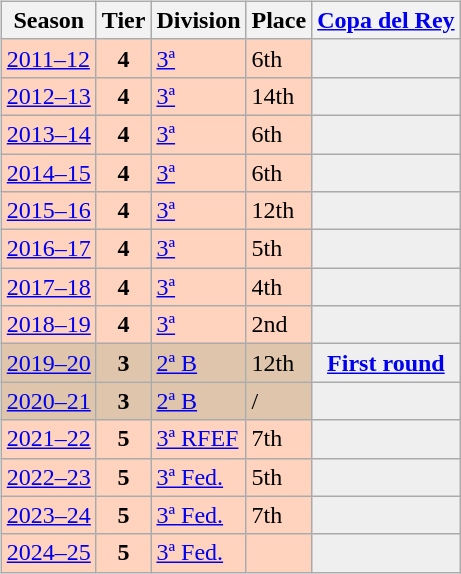<table>
<tr>
<td valign="top" width=49%><br><table class="wikitable">
<tr style="background:#f0f6fa;">
<th>Season</th>
<th>Tier</th>
<th>Division</th>
<th>Place</th>
<th><a href='#'>Copa del Rey</a></th>
</tr>
<tr>
<td style="background:#FFD3BD;"><a href='#'>2011–12</a></td>
<th style="background:#FFD3BD;">4</th>
<td style="background:#FFD3BD;"><a href='#'>3ª</a></td>
<td style="background:#FFD3BD;">6th</td>
<th style="background:#efefef;"></th>
</tr>
<tr>
<td style="background:#FFD3BD;"><a href='#'>2012–13</a></td>
<th style="background:#FFD3BD;">4</th>
<td style="background:#FFD3BD;"><a href='#'>3ª</a></td>
<td style="background:#FFD3BD;">14th</td>
<td style="background:#efefef;"></td>
</tr>
<tr>
<td style="background:#FFD3BD;"><a href='#'>2013–14</a></td>
<th style="background:#FFD3BD;">4</th>
<td style="background:#FFD3BD;"><a href='#'>3ª</a></td>
<td style="background:#FFD3BD;">6th</td>
<td style="background:#efefef;"></td>
</tr>
<tr>
<td style="background:#FFD3BD;"><a href='#'>2014–15</a></td>
<th style="background:#FFD3BD;">4</th>
<td style="background:#FFD3BD;"><a href='#'>3ª</a></td>
<td style="background:#FFD3BD;">6th</td>
<td style="background:#efefef;"></td>
</tr>
<tr>
<td style="background:#FFD3BD;"><a href='#'>2015–16</a></td>
<th style="background:#FFD3BD;">4</th>
<td style="background:#FFD3BD;"><a href='#'>3ª</a></td>
<td style="background:#FFD3BD;">12th</td>
<td style="background:#efefef;"></td>
</tr>
<tr>
<td style="background:#FFD3BD;"><a href='#'>2016–17</a></td>
<th style="background:#FFD3BD;">4</th>
<td style="background:#FFD3BD;"><a href='#'>3ª</a></td>
<td style="background:#FFD3BD;">5th</td>
<td style="background:#efefef;"></td>
</tr>
<tr>
<td style="background:#FFD3BD;"><a href='#'>2017–18</a></td>
<th style="background:#FFD3BD;">4</th>
<td style="background:#FFD3BD;"><a href='#'>3ª</a></td>
<td style="background:#FFD3BD;">4th</td>
<td style="background:#efefef;"></td>
</tr>
<tr>
<td style="background:#FFD3BD;"><a href='#'>2018–19</a></td>
<th style="background:#FFD3BD;">4</th>
<td style="background:#FFD3BD;"><a href='#'>3ª</a></td>
<td style="background:#FFD3BD;">2nd</td>
<td style="background:#efefef;"></td>
</tr>
<tr>
<td style="background:#DEC5AB;"><a href='#'>2019–20</a></td>
<th style="background:#DEC5AB;">3</th>
<td style="background:#DEC5AB;"><a href='#'>2ª B</a></td>
<td style="background:#DEC5AB;">12th</td>
<th style="background:#efefef;"><a href='#'>First round</a></th>
</tr>
<tr>
<td style="background:#DEC5AB;"><a href='#'>2020–21</a></td>
<th style="background:#DEC5AB;">3</th>
<td style="background:#DEC5AB;"><a href='#'>2ª B</a></td>
<td style="background:#DEC5AB;"> / </td>
<th style="background:#efefef;"></th>
</tr>
<tr>
<td style="background:#FFD3BD;"><a href='#'>2021–22</a></td>
<th style="background:#FFD3BD;">5</th>
<td style="background:#FFD3BD;"><a href='#'>3ª RFEF</a></td>
<td style="background:#FFD3BD;">7th</td>
<td style="background:#efefef;"></td>
</tr>
<tr>
<td style="background:#FFD3BD;"><a href='#'>2022–23</a></td>
<th style="background:#FFD3BD;">5</th>
<td style="background:#FFD3BD;"><a href='#'>3ª Fed.</a></td>
<td style="background:#FFD3BD;">5th</td>
<td style="background:#efefef;"></td>
</tr>
<tr>
<td style="background:#FFD3BD;"><a href='#'>2023–24</a></td>
<th style="background:#FFD3BD;">5</th>
<td style="background:#FFD3BD;"><a href='#'>3ª Fed.</a></td>
<td style="background:#FFD3BD;">7th</td>
<td style="background:#efefef;"></td>
</tr>
<tr>
<td style="background:#FFD3BD;"><a href='#'>2024–25</a></td>
<th style="background:#FFD3BD;">5</th>
<td style="background:#FFD3BD;"><a href='#'>3ª Fed.</a></td>
<td style="background:#FFD3BD;"></td>
<td style="background:#efefef;"></td>
</tr>
</table>
</td>
</tr>
</table>
